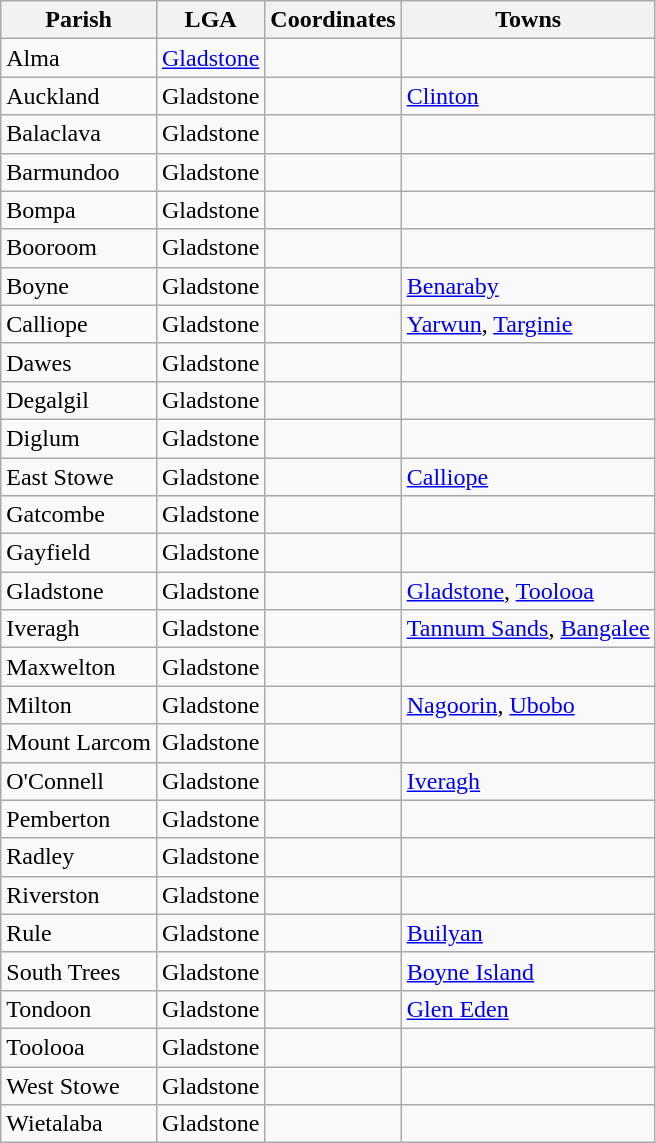<table class="wikitable sortable">
<tr>
<th>Parish</th>
<th>LGA</th>
<th>Coordinates</th>
<th>Towns</th>
</tr>
<tr>
<td>Alma</td>
<td><a href='#'>Gladstone</a></td>
<td></td>
<td></td>
</tr>
<tr>
<td>Auckland</td>
<td>Gladstone</td>
<td></td>
<td><a href='#'>Clinton</a></td>
</tr>
<tr>
<td>Balaclava</td>
<td>Gladstone</td>
<td></td>
<td></td>
</tr>
<tr>
<td>Barmundoo</td>
<td>Gladstone</td>
<td></td>
<td></td>
</tr>
<tr>
<td>Bompa</td>
<td>Gladstone</td>
<td></td>
<td></td>
</tr>
<tr>
<td>Booroom</td>
<td>Gladstone</td>
<td></td>
<td></td>
</tr>
<tr>
<td>Boyne</td>
<td>Gladstone</td>
<td></td>
<td><a href='#'>Benaraby</a></td>
</tr>
<tr>
<td>Calliope</td>
<td>Gladstone</td>
<td></td>
<td><a href='#'>Yarwun</a>, <a href='#'>Targinie</a></td>
</tr>
<tr>
<td>Dawes</td>
<td>Gladstone</td>
<td></td>
<td></td>
</tr>
<tr>
<td>Degalgil</td>
<td>Gladstone</td>
<td></td>
<td></td>
</tr>
<tr>
<td>Diglum</td>
<td>Gladstone</td>
<td></td>
<td></td>
</tr>
<tr>
<td>East Stowe</td>
<td>Gladstone</td>
<td></td>
<td><a href='#'>Calliope</a></td>
</tr>
<tr>
<td>Gatcombe</td>
<td>Gladstone</td>
<td></td>
<td></td>
</tr>
<tr>
<td>Gayfield</td>
<td>Gladstone</td>
<td></td>
<td></td>
</tr>
<tr>
<td>Gladstone</td>
<td>Gladstone</td>
<td></td>
<td><a href='#'>Gladstone</a>, <a href='#'>Toolooa</a></td>
</tr>
<tr>
<td>Iveragh</td>
<td>Gladstone</td>
<td></td>
<td><a href='#'>Tannum Sands</a>, <a href='#'>Bangalee</a></td>
</tr>
<tr>
<td>Maxwelton</td>
<td>Gladstone</td>
<td></td>
<td></td>
</tr>
<tr>
<td>Milton</td>
<td>Gladstone</td>
<td></td>
<td><a href='#'>Nagoorin</a>, <a href='#'>Ubobo</a></td>
</tr>
<tr>
<td>Mount Larcom</td>
<td>Gladstone</td>
<td></td>
<td></td>
</tr>
<tr>
<td>O'Connell</td>
<td>Gladstone</td>
<td></td>
<td><a href='#'>Iveragh</a></td>
</tr>
<tr>
<td>Pemberton</td>
<td>Gladstone</td>
<td></td>
<td></td>
</tr>
<tr>
<td>Radley</td>
<td>Gladstone</td>
<td></td>
<td></td>
</tr>
<tr>
<td>Riverston</td>
<td>Gladstone</td>
<td></td>
<td></td>
</tr>
<tr>
<td>Rule</td>
<td>Gladstone</td>
<td></td>
<td><a href='#'>Builyan</a></td>
</tr>
<tr>
<td>South Trees</td>
<td>Gladstone</td>
<td></td>
<td><a href='#'>Boyne Island</a></td>
</tr>
<tr>
<td>Tondoon</td>
<td>Gladstone</td>
<td></td>
<td><a href='#'>Glen Eden</a></td>
</tr>
<tr>
<td>Toolooa</td>
<td>Gladstone</td>
<td></td>
<td></td>
</tr>
<tr>
<td>West Stowe</td>
<td>Gladstone</td>
<td></td>
<td></td>
</tr>
<tr>
<td>Wietalaba</td>
<td>Gladstone</td>
<td></td>
<td></td>
</tr>
</table>
